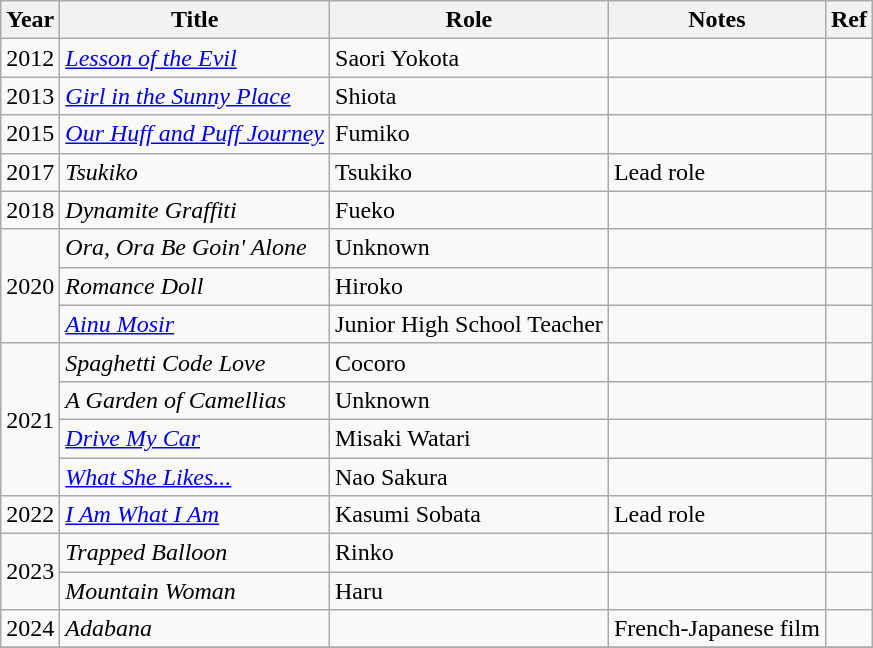<table class = "wikitable">
<tr>
<th>Year</th>
<th>Title</th>
<th>Role</th>
<th>Notes</th>
<th>Ref</th>
</tr>
<tr>
<td>2012</td>
<td><em><a href='#'>Lesson of the Evil</a></em></td>
<td>Saori Yokota</td>
<td></td>
<td></td>
</tr>
<tr>
<td>2013</td>
<td><em><a href='#'>Girl in the Sunny Place</a></em></td>
<td>Shiota</td>
<td></td>
<td></td>
</tr>
<tr>
<td>2015</td>
<td><em><a href='#'>Our Huff and Puff Journey</a></em></td>
<td>Fumiko</td>
<td></td>
<td></td>
</tr>
<tr>
<td>2017</td>
<td><em>Tsukiko</em></td>
<td>Tsukiko</td>
<td>Lead role</td>
<td></td>
</tr>
<tr>
<td>2018</td>
<td><em>Dynamite Graffiti</em></td>
<td>Fueko</td>
<td></td>
<td></td>
</tr>
<tr>
<td rowspan=3>2020</td>
<td><em>Ora, Ora Be Goin' Alone</em></td>
<td>Unknown</td>
<td></td>
<td></td>
</tr>
<tr>
<td><em>Romance Doll</em></td>
<td>Hiroko</td>
<td></td>
<td></td>
</tr>
<tr>
<td><em><a href='#'>Ainu Mosir</a></em></td>
<td>Junior High School Teacher</td>
<td></td>
<td></td>
</tr>
<tr>
<td rowspan=4>2021</td>
<td><em>Spaghetti Code Love</em></td>
<td>Cocoro</td>
<td></td>
<td></td>
</tr>
<tr>
<td><em>A Garden of Camellias</em></td>
<td>Unknown</td>
<td></td>
<td></td>
</tr>
<tr>
<td><em><a href='#'>Drive My Car</a></em></td>
<td>Misaki Watari</td>
<td></td>
<td></td>
</tr>
<tr>
<td><em><a href='#'>What She Likes...</a></em></td>
<td>Nao Sakura</td>
<td></td>
<td></td>
</tr>
<tr>
<td>2022</td>
<td><em><a href='#'>I Am What I Am</a></em></td>
<td>Kasumi Sobata</td>
<td>Lead role</td>
<td></td>
</tr>
<tr>
<td rowspan=2>2023</td>
<td><em>Trapped Balloon</em></td>
<td>Rinko</td>
<td></td>
<td></td>
</tr>
<tr>
<td><em>Mountain Woman</em></td>
<td>Haru</td>
<td></td>
<td></td>
</tr>
<tr>
<td>2024</td>
<td><em>Adabana</em></td>
<td></td>
<td>French-Japanese film</td>
<td></td>
</tr>
<tr>
</tr>
</table>
